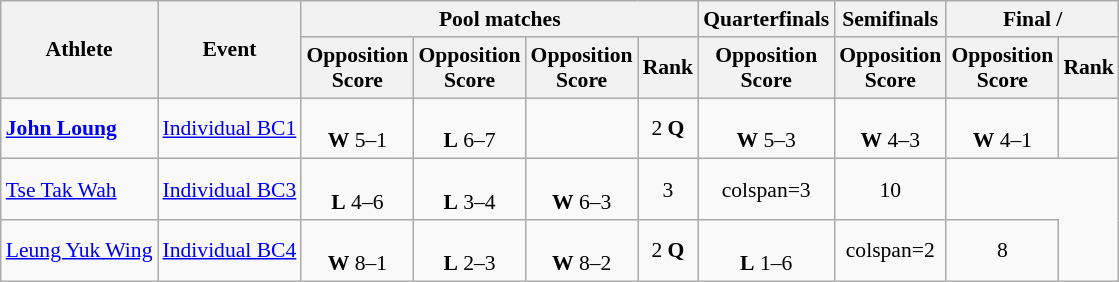<table class=wikitable style="font-size:90%">
<tr>
<th rowspan="2">Athlete</th>
<th rowspan="2">Event</th>
<th colspan="4">Pool matches</th>
<th>Quarterfinals</th>
<th>Semifinals</th>
<th colspan=2>Final / </th>
</tr>
<tr>
<th>Opposition<br>Score</th>
<th>Opposition<br>Score</th>
<th>Opposition<br>Score</th>
<th>Rank</th>
<th>Opposition<br>Score</th>
<th>Opposition<br>Score</th>
<th>Opposition<br>Score</th>
<th>Rank</th>
</tr>
<tr style="text-align:center">
<td style="text-align:left"><strong><a href='#'>John Loung</a></strong></td>
<td style="text-align:left"><a href='#'>Individual BC1</a></td>
<td><br><strong>W</strong> 5–1</td>
<td><br><strong>L</strong> 6–7</td>
<td></td>
<td>2 <strong>Q</strong></td>
<td><br><strong>W</strong> 5–3</td>
<td><br><strong>W</strong> 4–3</td>
<td><br><strong>W</strong> 4–1</td>
<td></td>
</tr>
<tr style="text-align:center">
<td style="text-align:left"><a href='#'>Tse Tak Wah</a></td>
<td style="text-align:left"><a href='#'>Individual BC3</a></td>
<td><br><strong>L</strong> 4–6</td>
<td><br><strong>L</strong> 3–4</td>
<td><br><strong>W</strong> 6–3</td>
<td>3</td>
<td>colspan=3 </td>
<td>10</td>
</tr>
<tr style="text-align:center">
<td style="text-align:left"><a href='#'>Leung Yuk Wing</a></td>
<td style="text-align:left"><a href='#'>Individual BC4</a></td>
<td><br><strong>W</strong> 8–1</td>
<td><br><strong>L</strong> 2–3</td>
<td><br><strong>W</strong> 8–2</td>
<td>2 <strong>Q</strong></td>
<td><br><strong>L</strong> 1–6</td>
<td>colspan=2 </td>
<td>8</td>
</tr>
</table>
